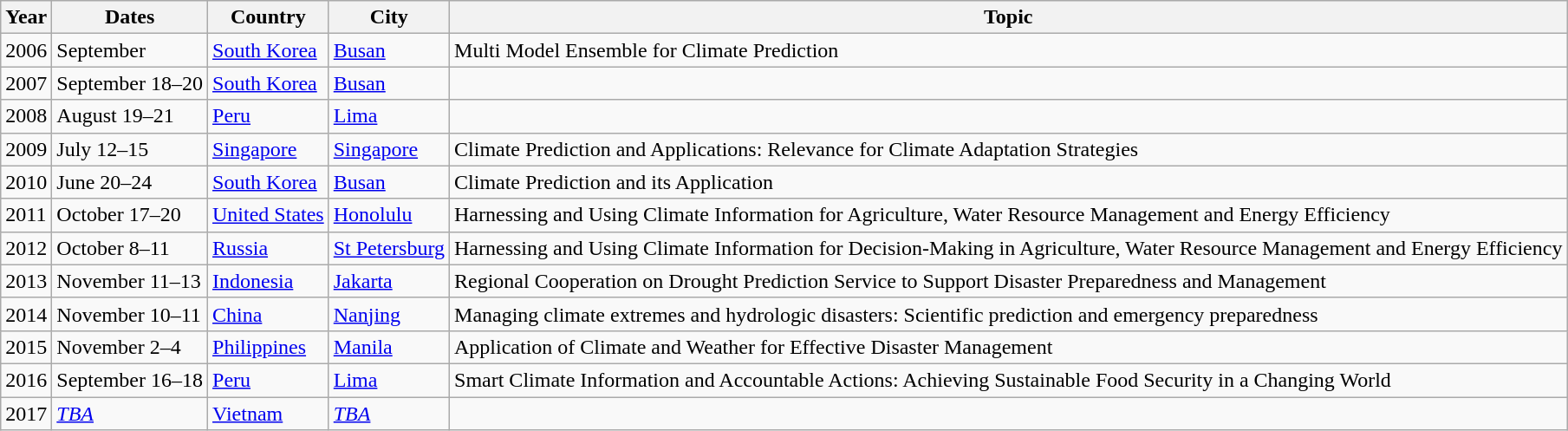<table class="wikitable plainrowheaders sortable">
<tr>
<th>Year</th>
<th>Dates</th>
<th>Country</th>
<th>City</th>
<th>Topic</th>
</tr>
<tr>
<td>2006</td>
<td>September</td>
<td> <a href='#'>South Korea</a></td>
<td><a href='#'>Busan</a></td>
<td>Multi Model Ensemble for Climate Prediction</td>
</tr>
<tr>
<td>2007</td>
<td>September 18–20</td>
<td> <a href='#'>South Korea</a></td>
<td><a href='#'>Busan</a></td>
<td></td>
</tr>
<tr>
<td>2008</td>
<td>August 19–21</td>
<td> <a href='#'>Peru</a></td>
<td><a href='#'>Lima</a></td>
<td></td>
</tr>
<tr>
<td>2009</td>
<td>July 12–15</td>
<td> <a href='#'>Singapore</a></td>
<td><a href='#'>Singapore</a></td>
<td>Climate Prediction and Applications: Relevance for Climate Adaptation Strategies</td>
</tr>
<tr>
<td>2010</td>
<td>June 20–24</td>
<td> <a href='#'>South Korea</a></td>
<td><a href='#'>Busan</a></td>
<td>Climate Prediction and its Application</td>
</tr>
<tr>
<td>2011</td>
<td>October 17–20</td>
<td> <a href='#'>United States</a></td>
<td><a href='#'>Honolulu</a></td>
<td>Harnessing and Using Climate Information for Agriculture, Water Resource Management and Energy Efficiency</td>
</tr>
<tr>
<td>2012</td>
<td>October 8–11</td>
<td> <a href='#'>Russia</a></td>
<td><a href='#'>St Petersburg</a></td>
<td>Harnessing and Using Climate Information for Decision-Making in Agriculture, Water Resource Management and Energy Efficiency</td>
</tr>
<tr>
<td>2013</td>
<td>November 11–13</td>
<td> <a href='#'>Indonesia</a></td>
<td><a href='#'>Jakarta</a></td>
<td>Regional Cooperation on Drought Prediction Service to Support Disaster Preparedness and Management</td>
</tr>
<tr>
<td>2014</td>
<td>November 10–11</td>
<td> <a href='#'>China</a></td>
<td><a href='#'>Nanjing</a></td>
<td>Managing climate extremes and hydrologic disasters: Scientific prediction and emergency preparedness</td>
</tr>
<tr>
<td>2015</td>
<td>November 2–4</td>
<td> <a href='#'>Philippines</a></td>
<td><a href='#'>Manila</a></td>
<td>Application of Climate and Weather for Effective Disaster Management</td>
</tr>
<tr>
<td>2016</td>
<td>September 16–18</td>
<td> <a href='#'>Peru</a></td>
<td><a href='#'>Lima</a></td>
<td>Smart Climate Information and Accountable Actions: Achieving Sustainable Food Security in a Changing World</td>
</tr>
<tr>
<td>2017</td>
<td><em><a href='#'>TBA</a></em></td>
<td> <a href='#'>Vietnam</a></td>
<td><em><a href='#'>TBA</a></em></td>
<td></td>
</tr>
</table>
